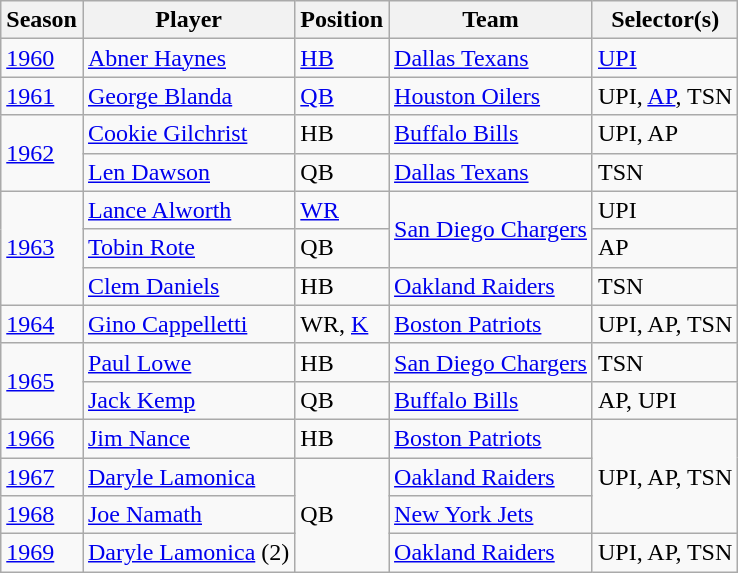<table class="wikitable sortable" text-align:center">
<tr>
<th>Season</th>
<th>Player</th>
<th>Position</th>
<th>Team</th>
<th>Selector(s)</th>
</tr>
<tr>
<td><a href='#'>1960</a></td>
<td><a href='#'>Abner Haynes</a></td>
<td><a href='#'>HB</a></td>
<td><a href='#'>Dallas Texans</a></td>
<td><a href='#'>UPI</a></td>
</tr>
<tr>
<td><a href='#'>1961</a></td>
<td><a href='#'>George Blanda</a></td>
<td><a href='#'>QB</a></td>
<td><a href='#'>Houston Oilers</a></td>
<td>UPI, <a href='#'>AP</a>, TSN</td>
</tr>
<tr>
<td rowspan="2"><a href='#'>1962</a></td>
<td><a href='#'>Cookie Gilchrist</a></td>
<td>HB</td>
<td><a href='#'>Buffalo Bills</a></td>
<td>UPI, AP</td>
</tr>
<tr>
<td><a href='#'>Len Dawson</a></td>
<td>QB</td>
<td><a href='#'>Dallas Texans</a></td>
<td>TSN</td>
</tr>
<tr>
<td rowspan="3"><a href='#'>1963</a></td>
<td><a href='#'>Lance Alworth</a></td>
<td><a href='#'>WR</a></td>
<td rowspan="2"><a href='#'>San Diego Chargers</a></td>
<td>UPI</td>
</tr>
<tr>
<td><a href='#'>Tobin Rote</a></td>
<td>QB</td>
<td>AP</td>
</tr>
<tr>
<td><a href='#'>Clem Daniels</a></td>
<td>HB</td>
<td><a href='#'>Oakland Raiders</a></td>
<td>TSN</td>
</tr>
<tr>
<td><a href='#'>1964</a></td>
<td><a href='#'>Gino Cappelletti</a></td>
<td>WR, <a href='#'>K</a></td>
<td><a href='#'>Boston Patriots</a></td>
<td>UPI, AP, TSN</td>
</tr>
<tr>
<td rowspan="2"><a href='#'>1965</a></td>
<td><a href='#'>Paul Lowe</a></td>
<td>HB</td>
<td><a href='#'>San Diego Chargers</a></td>
<td>TSN</td>
</tr>
<tr>
<td><a href='#'>Jack Kemp</a></td>
<td>QB</td>
<td><a href='#'>Buffalo Bills</a></td>
<td>AP, UPI</td>
</tr>
<tr>
<td><a href='#'>1966</a></td>
<td><a href='#'>Jim Nance</a></td>
<td>HB</td>
<td><a href='#'>Boston Patriots</a></td>
<td rowspan="3">UPI, AP, TSN</td>
</tr>
<tr>
<td><a href='#'>1967</a></td>
<td><a href='#'>Daryle Lamonica</a></td>
<td rowspan="3">QB</td>
<td><a href='#'>Oakland Raiders</a></td>
</tr>
<tr>
<td><a href='#'>1968</a></td>
<td><a href='#'>Joe Namath</a></td>
<td><a href='#'>New York Jets</a></td>
</tr>
<tr>
<td><a href='#'>1969</a></td>
<td><a href='#'>Daryle Lamonica</a> (2)</td>
<td><a href='#'>Oakland Raiders</a></td>
<td>UPI, AP, TSN</td>
</tr>
</table>
